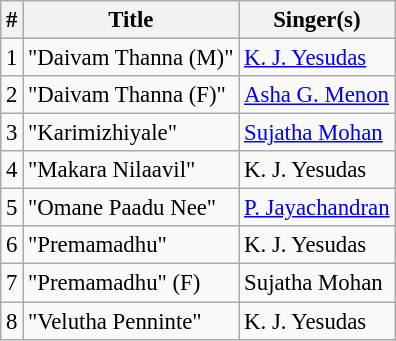<table class="wikitable" style="font-size:95%;">
<tr>
<th>#</th>
<th>Title</th>
<th>Singer(s)</th>
</tr>
<tr>
<td>1</td>
<td>"Daivam Thanna (M)"</td>
<td><a href='#'>K. J. Yesudas</a></td>
</tr>
<tr>
<td>2</td>
<td>"Daivam Thanna (F)"</td>
<td><a href='#'>Asha G. Menon</a></td>
</tr>
<tr>
<td>3</td>
<td>"Karimizhiyale"</td>
<td><a href='#'>Sujatha Mohan</a></td>
</tr>
<tr>
<td>4</td>
<td>"Makara Nilaavil"</td>
<td>K. J. Yesudas</td>
</tr>
<tr>
<td>5</td>
<td>"Omane Paadu Nee"</td>
<td><a href='#'>P. Jayachandran</a></td>
</tr>
<tr>
<td>6</td>
<td>"Premamadhu"</td>
<td>K. J. Yesudas</td>
</tr>
<tr>
<td>7</td>
<td>"Premamadhu" (F)</td>
<td>Sujatha Mohan</td>
</tr>
<tr>
<td>8</td>
<td>"Velutha Penninte"</td>
<td>K. J. Yesudas</td>
</tr>
</table>
